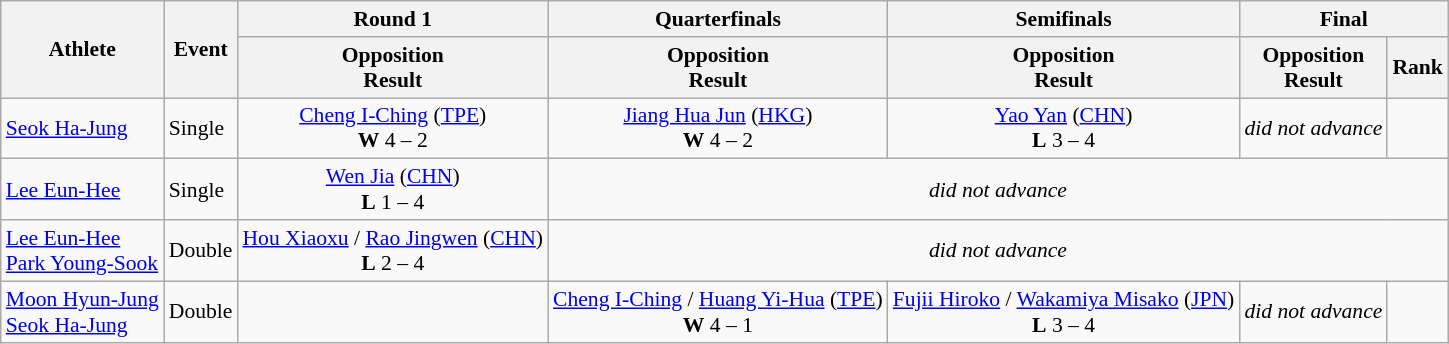<table class="wikitable" style="font-size:90%">
<tr>
<th rowspan="2">Athlete</th>
<th rowspan="2">Event</th>
<th>Round 1</th>
<th>Quarterfinals</th>
<th>Semifinals</th>
<th colspan="2">Final</th>
</tr>
<tr>
<th>Opposition<br>Result</th>
<th>Opposition<br>Result</th>
<th>Opposition<br>Result</th>
<th>Opposition<br>Result</th>
<th>Rank</th>
</tr>
<tr>
<td><a href='#'>Seok Ha-Jung</a></td>
<td>Single</td>
<td align=center> <a href='#'>Cheng I-Ching</a> <span>(<a href='#'>TPE</a>)</span><br><strong>W</strong> 4 – 2</td>
<td align=center> <a href='#'>Jiang Hua Jun</a> <span>(<a href='#'>HKG</a>)</span><br><strong>W</strong> 4 – 2</td>
<td align=center> <a href='#'>Yao Yan</a> <span>(<a href='#'>CHN</a>)</span><br><strong>L</strong> 3 – 4</td>
<td align=center><em>did not advance</em></td>
<td align=center></td>
</tr>
<tr>
<td><a href='#'>Lee Eun-Hee</a></td>
<td>Single</td>
<td align=center> <a href='#'>Wen Jia</a> <span>(<a href='#'>CHN</a>)</span><br><strong>L</strong> 1 – 4</td>
<td align=center colspan=4><em>did not advance</em></td>
</tr>
<tr>
<td><a href='#'>Lee Eun-Hee</a> <br> <a href='#'>Park Young-Sook</a></td>
<td>Double</td>
<td align=center> <a href='#'>Hou Xiaoxu</a> / <a href='#'>Rao Jingwen</a> <span>(<a href='#'>CHN</a>)</span><br><strong>L</strong> 2 – 4</td>
<td align=center colspan=4><em>did not advance</em></td>
</tr>
<tr>
<td><a href='#'>Moon Hyun-Jung</a> <br> <a href='#'>Seok Ha-Jung</a></td>
<td>Double</td>
<td></td>
<td align=center> <a href='#'>Cheng I-Ching</a> / <a href='#'>Huang Yi-Hua</a> <span>(<a href='#'>TPE</a>)</span><br><strong>W</strong> 4 – 1</td>
<td align=center> <a href='#'>Fujii Hiroko</a> / <a href='#'>Wakamiya Misako</a> <span>(<a href='#'>JPN</a>)</span><br><strong>L</strong> 3 – 4</td>
<td align=center><em>did not advance</em></td>
<td align=center></td>
</tr>
</table>
